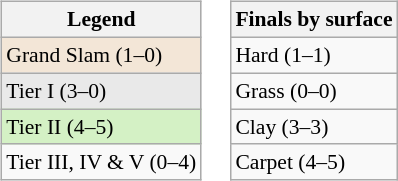<table>
<tr valign=top>
<td><br><table class="wikitable" style="font-size:90%;">
<tr>
<th>Legend</th>
</tr>
<tr>
<td style="background:#f3e6d7;">Grand Slam (1–0)</td>
</tr>
<tr>
<td style="background:#e9e9e9;">Tier I (3–0)</td>
</tr>
<tr>
<td style="background:#d4f1c5;">Tier II (4–5)</td>
</tr>
<tr>
<td>Tier III, IV & V (0–4)</td>
</tr>
</table>
</td>
<td><br><table class="wikitable" style="font-size:90%;">
<tr>
<th>Finals by surface</th>
</tr>
<tr>
<td>Hard (1–1)</td>
</tr>
<tr>
<td>Grass (0–0)</td>
</tr>
<tr>
<td>Clay (3–3)</td>
</tr>
<tr>
<td>Carpet (4–5)</td>
</tr>
</table>
</td>
</tr>
</table>
